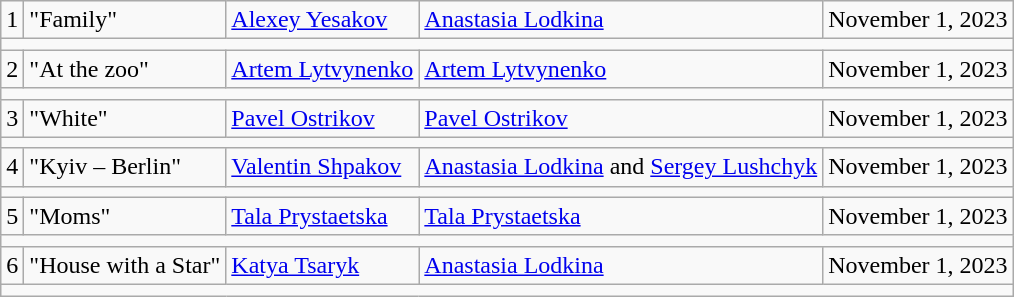<table class="wikitable">
<tr>
<td>1</td>
<td>"Family"</td>
<td><a href='#'>Alexey Yesakov</a></td>
<td><a href='#'>Anastasia Lodkina</a></td>
<td>November 1,  2023</td>
</tr>
<tr>
<td colspan="6"></td>
</tr>
<tr>
<td>2</td>
<td>"At the zoo"</td>
<td><a href='#'>Artem Lytvynenko</a></td>
<td><a href='#'>Artem Lytvynenko</a></td>
<td>November 1,  2023</td>
</tr>
<tr>
<td colspan="6"></td>
</tr>
<tr>
<td>3</td>
<td>"White"</td>
<td><a href='#'>Pavel Ostrikov</a></td>
<td><a href='#'>Pavel Ostrikov</a></td>
<td>November 1,  2023</td>
</tr>
<tr>
<td colspan="6"></td>
</tr>
<tr>
<td>4</td>
<td>"Kyiv – Berlin"</td>
<td><a href='#'>Valentin Shpakov</a></td>
<td><a href='#'>Anastasia Lodkina</a> and <a href='#'>Sergey Lushchyk</a></td>
<td>November 1,  2023</td>
</tr>
<tr>
<td colspan="6"></td>
</tr>
<tr>
<td>5</td>
<td>"Moms"</td>
<td><a href='#'>Tala Prystaetska</a></td>
<td><a href='#'>Tala Prystaetska</a></td>
<td>November 1,  2023</td>
</tr>
<tr>
<td colspan="6"></td>
</tr>
<tr>
<td>6</td>
<td>"House with a Star"</td>
<td><a href='#'>Katya Tsaryk</a></td>
<td><a href='#'>Anastasia Lodkina</a></td>
<td>November 1,  2023</td>
</tr>
<tr>
<td colspan="6"></td>
</tr>
</table>
